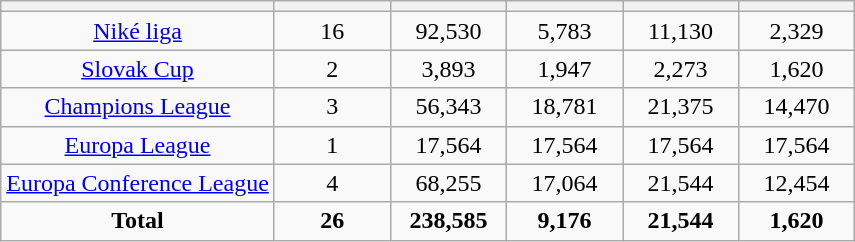<table class="wikitable sortable" style="text-align: center;">
<tr>
<th></th>
<th style="width:70px;"></th>
<th style="width:70px;"></th>
<th style="width:70px;"></th>
<th style="width:70px;"></th>
<th style="width:70px;"></th>
</tr>
<tr>
<td><a href='#'>Niké liga</a></td>
<td>16</td>
<td>92,530</td>
<td>5,783</td>
<td>11,130</td>
<td>2,329</td>
</tr>
<tr>
<td><a href='#'>Slovak Cup</a></td>
<td>2</td>
<td>3,893</td>
<td>1,947</td>
<td>2,273</td>
<td>1,620</td>
</tr>
<tr>
<td><a href='#'>Champions League</a></td>
<td>3</td>
<td>56,343</td>
<td>18,781</td>
<td>21,375</td>
<td>14,470</td>
</tr>
<tr>
<td><a href='#'>Europa League</a></td>
<td>1</td>
<td>17,564</td>
<td>17,564</td>
<td>17,564</td>
<td>17,564</td>
</tr>
<tr>
<td><a href='#'>Europa Conference League</a></td>
<td>4</td>
<td>68,255</td>
<td>17,064</td>
<td>21,544</td>
<td>12,454</td>
</tr>
<tr>
<td><strong>Total</strong></td>
<td><strong>26</strong></td>
<td><strong>238,585</strong></td>
<td><strong>9,176</strong></td>
<td><strong>21,544</strong></td>
<td><strong>1,620</strong></td>
</tr>
</table>
